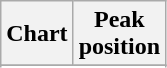<table class="wikitable plainrowheaders">
<tr>
<th>Chart</th>
<th>Peak<br>position</th>
</tr>
<tr>
</tr>
<tr>
</tr>
</table>
